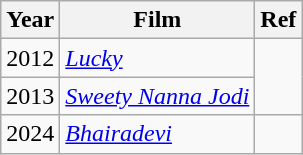<table class="wikitable sortable">
<tr>
<th>Year</th>
<th>Film</th>
<th>Ref</th>
</tr>
<tr>
<td>2012</td>
<td><em><a href='#'>Lucky</a></em></td>
<td rowspan="2"></td>
</tr>
<tr>
<td>2013</td>
<td><em><a href='#'>Sweety Nanna Jodi</a></em></td>
</tr>
<tr>
<td>2024</td>
<td><em><a href='#'>Bhairadevi</a></em></td>
<td></td>
</tr>
</table>
